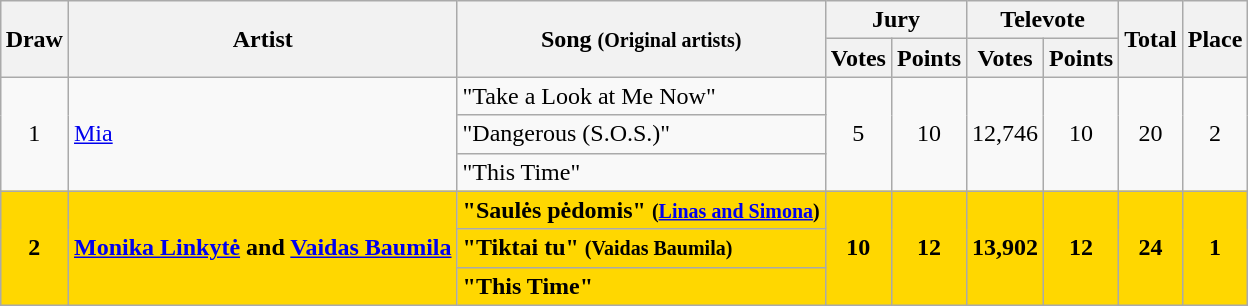<table class="sortable wikitable" style="margin: 1em auto 1em auto; text-align:center;">
<tr>
<th rowspan="2">Draw</th>
<th rowspan="2">Artist</th>
<th rowspan="2">Song <small>(Original artists)</small></th>
<th colspan="2">Jury</th>
<th colspan="2">Televote</th>
<th rowspan="2">Total</th>
<th rowspan="2">Place</th>
</tr>
<tr>
<th>Votes</th>
<th>Points</th>
<th>Votes</th>
<th>Points</th>
</tr>
<tr>
<td rowspan="3">1</td>
<td rowspan="3" align="left"><a href='#'>Mia</a></td>
<td align="left">"Take a Look at Me Now"</td>
<td rowspan="3">5</td>
<td rowspan="3">10</td>
<td rowspan="3">12,746</td>
<td rowspan="3">10</td>
<td rowspan="3">20</td>
<td rowspan="3">2</td>
</tr>
<tr>
<td align="left">"Dangerous (S.O.S.)"</td>
</tr>
<tr>
<td align="left">"This Time"</td>
</tr>
<tr style="font-weight:bold; background:gold;">
<td rowspan="3">2</td>
<td rowspan="3" align="left"><a href='#'>Monika Linkytė</a> and <a href='#'>Vaidas Baumila</a></td>
<td align="left">"Saulės pėdomis" <small>(<a href='#'>Linas and Simona</a>)</small></td>
<td rowspan="3">10</td>
<td rowspan="3">12</td>
<td rowspan="3"><strong>13,902</strong></td>
<td rowspan="3">12</td>
<td rowspan="3">24</td>
<td rowspan="3">1</td>
</tr>
<tr style="font-weight:bold; background:gold;">
<td align="left">"Tiktai tu" <small>(Vaidas Baumila)</small></td>
</tr>
<tr style="font-weight:bold; background:gold;">
<td align="left">"This Time"</td>
</tr>
</table>
